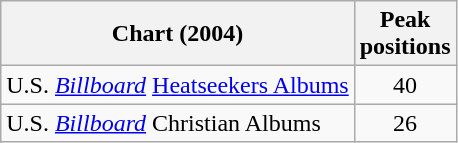<table class="wikitable">
<tr>
<th>Chart (2004)</th>
<th>Peak<br>positions</th>
</tr>
<tr>
<td>U.S. <em><a href='#'>Billboard</a></em> <a href='#'>Heatseekers Albums</a></td>
<td style="text-align:center;">40</td>
</tr>
<tr>
<td>U.S. <em><a href='#'>Billboard</a></em> Christian Albums</td>
<td style="text-align:center;">26</td>
</tr>
</table>
